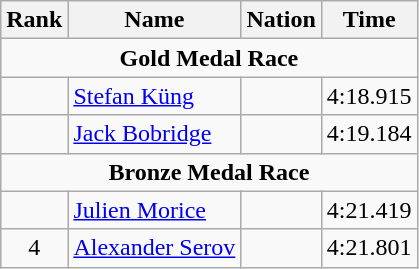<table class="wikitable" style="text-align:center">
<tr>
<th>Rank</th>
<th>Name</th>
<th>Nation</th>
<th>Time</th>
</tr>
<tr>
<td colspan=4><strong>Gold Medal Race</strong></td>
</tr>
<tr>
<td></td>
<td align=left><a href='#'>Stefan Küng</a></td>
<td align=left></td>
<td>4:18.915</td>
</tr>
<tr>
<td></td>
<td align=left><a href='#'>Jack Bobridge</a></td>
<td align=left></td>
<td>4:19.184</td>
</tr>
<tr>
<td colspan=4><strong>Bronze Medal Race</strong></td>
</tr>
<tr>
<td></td>
<td align=left><a href='#'>Julien Morice</a></td>
<td align=left></td>
<td>4:21.419</td>
</tr>
<tr>
<td>4</td>
<td align=left><a href='#'>Alexander Serov</a></td>
<td align=left></td>
<td>4:21.801</td>
</tr>
</table>
